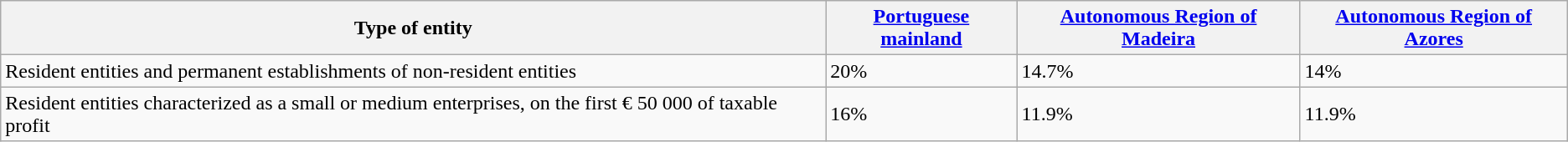<table class="wikitable">
<tr>
<th>Type of entity</th>
<th><a href='#'>Portuguese mainland</a> </th>
<th><a href='#'>Autonomous Region of Madeira</a> </th>
<th><a href='#'>Autonomous Region of Azores</a> </th>
</tr>
<tr>
<td>Resident entities and permanent establishments of non-resident entities</td>
<td>20%</td>
<td>14.7%</td>
<td>14%</td>
</tr>
<tr>
<td>Resident entities characterized as a small or medium enterprises, on the first € 50 000 of taxable profit</td>
<td>16%</td>
<td>11.9%</td>
<td>11.9%</td>
</tr>
</table>
